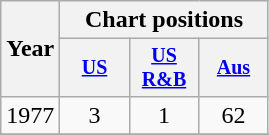<table class="wikitable" style="text-align:center;">
<tr>
<th rowspan="2">Year</th>
<th colspan="3">Chart positions</th>
</tr>
<tr style="font-size:smaller;">
<th width="40"><a href='#'>US</a></th>
<th width="40"><a href='#'>US<br>R&B</a></th>
<th width="40"><a href='#'>Aus</a></th>
</tr>
<tr>
<td>1977</td>
<td>3</td>
<td>1</td>
<td>62</td>
</tr>
<tr>
</tr>
</table>
